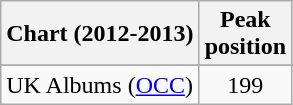<table class="wikitable sortable">
<tr>
<th scope="col">Chart (2012-2013)</th>
<th scope="col">Peak<br>position</th>
</tr>
<tr>
</tr>
<tr>
<td>UK Albums (<a href='#'>OCC</a>)</td>
<td style="text-align:center;">199</td>
</tr>
</table>
